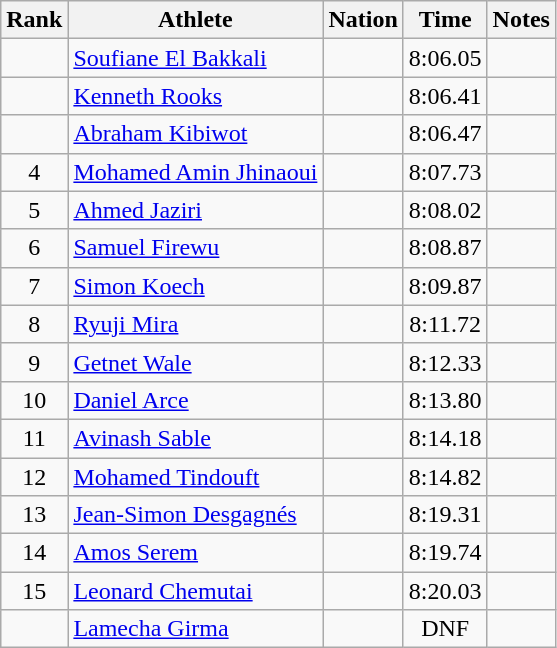<table class="wikitable sortable" style="text-align:center">
<tr>
<th>Rank</th>
<th>Athlete</th>
<th>Nation</th>
<th>Time</th>
<th>Notes</th>
</tr>
<tr>
<td align=center></td>
<td align=left><a href='#'>Soufiane El Bakkali</a></td>
<td align=left></td>
<td>8:06.05</td>
<td></td>
</tr>
<tr>
<td align=center></td>
<td align=left><a href='#'>Kenneth Rooks</a></td>
<td align=left></td>
<td>8:06.41</td>
<td></td>
</tr>
<tr>
<td align=center></td>
<td align=left><a href='#'>Abraham Kibiwot</a></td>
<td align=left></td>
<td>8:06.47</td>
<td></td>
</tr>
<tr>
<td>4</td>
<td align=left><a href='#'>Mohamed Amin Jhinaoui</a></td>
<td align=left></td>
<td>8:07.73</td>
<td></td>
</tr>
<tr>
<td>5</td>
<td align=left><a href='#'>Ahmed Jaziri</a></td>
<td align=left></td>
<td>8:08.02</td>
<td></td>
</tr>
<tr>
<td>6</td>
<td align=left><a href='#'>Samuel Firewu</a></td>
<td align=left></td>
<td>8:08.87</td>
<td></td>
</tr>
<tr>
<td>7</td>
<td align=left><a href='#'>Simon Koech</a></td>
<td align=left></td>
<td>8:09.87</td>
<td></td>
</tr>
<tr>
<td>8</td>
<td align=left><a href='#'>Ryuji Mira</a></td>
<td align=left></td>
<td>8:11.72</td>
<td></td>
</tr>
<tr>
<td>9</td>
<td align=left><a href='#'>Getnet Wale</a></td>
<td align=left></td>
<td>8:12.33</td>
<td></td>
</tr>
<tr>
<td>10</td>
<td align=left><a href='#'>Daniel Arce</a></td>
<td align=left></td>
<td>8:13.80</td>
<td></td>
</tr>
<tr>
<td>11</td>
<td align=left><a href='#'>Avinash Sable</a></td>
<td align=left></td>
<td>8:14.18</td>
<td></td>
</tr>
<tr>
<td>12</td>
<td align=left><a href='#'>Mohamed Tindouft</a></td>
<td align=left></td>
<td>8:14.82</td>
<td></td>
</tr>
<tr>
<td>13</td>
<td align=left><a href='#'>Jean-Simon Desgagnés</a></td>
<td align=left></td>
<td>8:19.31</td>
<td></td>
</tr>
<tr>
<td>14</td>
<td align=left><a href='#'>Amos Serem</a></td>
<td align=left></td>
<td>8:19.74</td>
<td></td>
</tr>
<tr>
<td>15</td>
<td align=left><a href='#'>Leonard Chemutai</a></td>
<td align=left></td>
<td>8:20.03</td>
<td></td>
</tr>
<tr>
<td></td>
<td align=left><a href='#'>Lamecha Girma</a></td>
<td align=left></td>
<td>DNF</td>
<td></td>
</tr>
</table>
